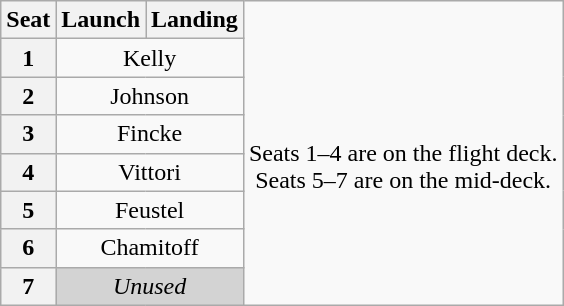<table class="wikitable" style="text-align:center">
<tr>
<th>Seat</th>
<th>Launch</th>
<th>Landing</th>
<td rowspan=8><br>Seats 1–4 are on the flight deck.<br>Seats 5–7 are on the mid-deck.</td>
</tr>
<tr>
<th>1</th>
<td colspan=2>Kelly</td>
</tr>
<tr>
<th>2</th>
<td colspan=2>Johnson</td>
</tr>
<tr>
<th>3</th>
<td colspan=2>Fincke</td>
</tr>
<tr>
<th>4</th>
<td colspan=2>Vittori</td>
</tr>
<tr>
<th>5</th>
<td colspan=2>Feustel</td>
</tr>
<tr>
<th>6</th>
<td colspan=2>Chamitoff</td>
</tr>
<tr>
<th>7</th>
<td colspan=2 style="background-color:lightgray"><em>Unused</em></td>
</tr>
</table>
